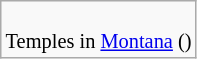<table class="wikitable floatright" style="font-size: 85%;">
<tr>
<td><br>Temples in <a href='#'>Montana</a> ()
</td>
</tr>
</table>
